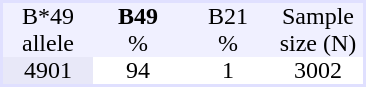<table border="0" cellspacing="0" cellpadding="0" style="text-align:center; background:#ffffff; margin-right: 1em; border:2px #e0e0ff solid;">
<tr style="background:#f0f0ff">
<td style="width:60px">B*49</td>
<td style="width:60px"><strong>B49</strong></td>
<td style="width:60px">B21</td>
<td style="width:60px">Sample</td>
</tr>
<tr style="background:#f0f0ff">
<td>allele</td>
<td>%</td>
<td>%</td>
<td>size (N)</td>
</tr>
<tr>
<td style = "background:#e8e8f8">4901</td>
<td>94</td>
<td>1</td>
<td>3002</td>
</tr>
</table>
